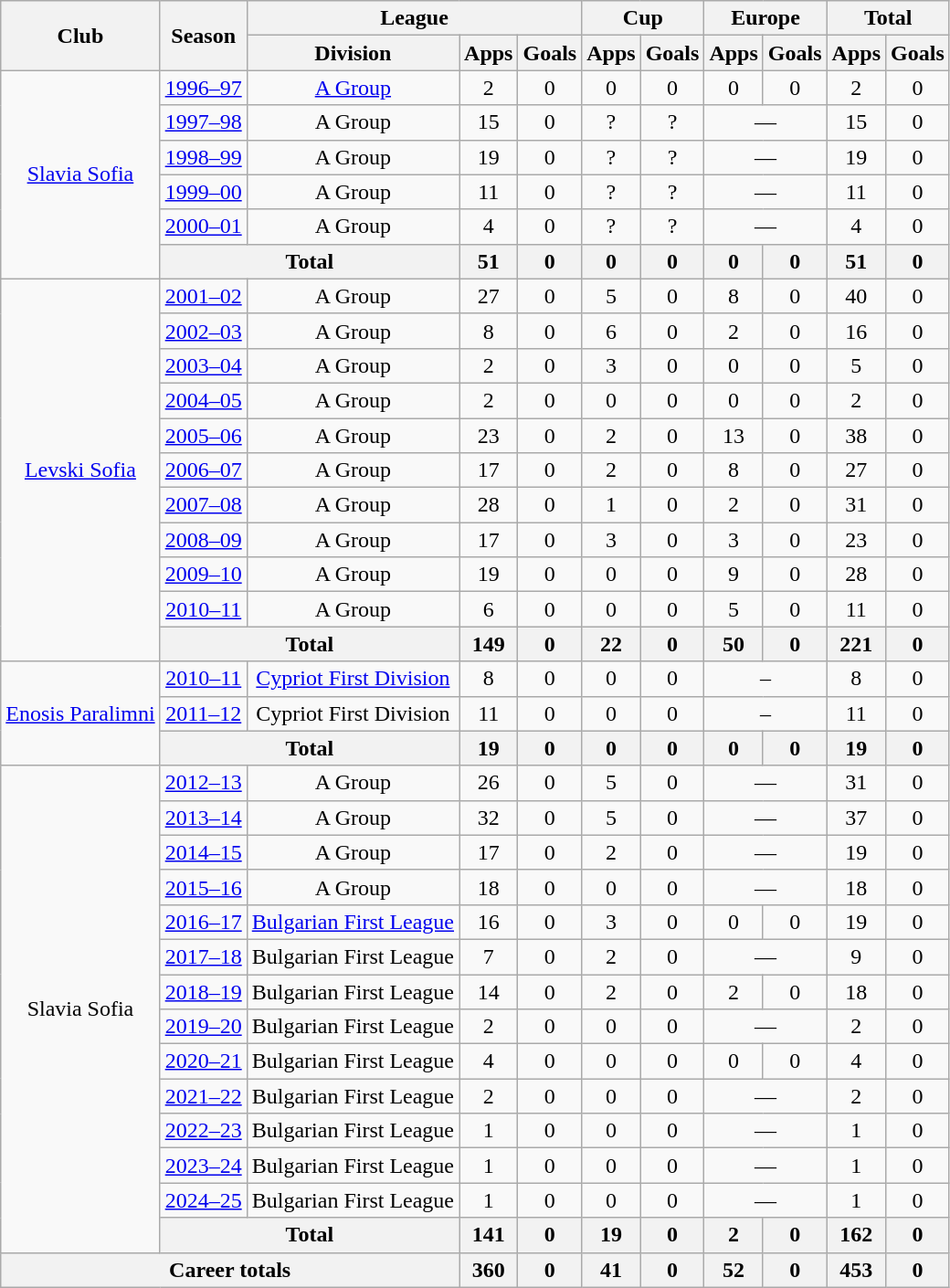<table class="wikitable" style="text-align: center;">
<tr>
<th rowspan="2">Club</th>
<th rowspan="2">Season</th>
<th colspan="3">League</th>
<th colspan="2">Cup</th>
<th colspan="2">Europe</th>
<th colspan="2">Total</th>
</tr>
<tr>
<th>Division</th>
<th>Apps</th>
<th>Goals</th>
<th>Apps</th>
<th>Goals</th>
<th>Apps</th>
<th>Goals</th>
<th>Apps</th>
<th>Goals</th>
</tr>
<tr>
<td rowspan="6"><a href='#'>Slavia Sofia</a></td>
<td><a href='#'>1996–97</a></td>
<td><a href='#'>A Group</a></td>
<td>2</td>
<td>0</td>
<td>0</td>
<td>0</td>
<td>0</td>
<td>0</td>
<td>2</td>
<td>0</td>
</tr>
<tr>
<td><a href='#'>1997–98</a></td>
<td>A Group</td>
<td>15</td>
<td>0</td>
<td>?</td>
<td>?</td>
<td colspan="2">—</td>
<td>15</td>
<td>0</td>
</tr>
<tr>
<td><a href='#'>1998–99</a></td>
<td>A Group</td>
<td>19</td>
<td>0</td>
<td>?</td>
<td>?</td>
<td colspan="2">—</td>
<td>19</td>
<td>0</td>
</tr>
<tr>
<td><a href='#'>1999–00</a></td>
<td>A Group</td>
<td>11</td>
<td>0</td>
<td>?</td>
<td>?</td>
<td colspan="2">—</td>
<td>11</td>
<td>0</td>
</tr>
<tr>
<td><a href='#'>2000–01</a></td>
<td>A Group</td>
<td>4</td>
<td>0</td>
<td>?</td>
<td>?</td>
<td colspan="2">—</td>
<td>4</td>
<td>0</td>
</tr>
<tr>
<th colspan="2">Total</th>
<th>51</th>
<th>0</th>
<th>0</th>
<th>0</th>
<th>0</th>
<th>0</th>
<th>51</th>
<th>0</th>
</tr>
<tr>
<td rowspan="11"><a href='#'>Levski Sofia</a></td>
<td><a href='#'>2001–02</a></td>
<td>A Group</td>
<td>27</td>
<td>0</td>
<td>5</td>
<td>0</td>
<td>8</td>
<td>0</td>
<td>40</td>
<td>0</td>
</tr>
<tr>
<td><a href='#'>2002–03</a></td>
<td>A Group</td>
<td>8</td>
<td>0</td>
<td>6</td>
<td>0</td>
<td>2</td>
<td>0</td>
<td>16</td>
<td>0</td>
</tr>
<tr>
<td><a href='#'>2003–04</a></td>
<td>A Group</td>
<td>2</td>
<td>0</td>
<td>3</td>
<td>0</td>
<td>0</td>
<td>0</td>
<td>5</td>
<td>0</td>
</tr>
<tr>
<td><a href='#'>2004–05</a></td>
<td>A Group</td>
<td>2</td>
<td>0</td>
<td>0</td>
<td>0</td>
<td>0</td>
<td>0</td>
<td>2</td>
<td>0</td>
</tr>
<tr>
<td><a href='#'>2005–06</a></td>
<td>A Group</td>
<td>23</td>
<td>0</td>
<td>2</td>
<td>0</td>
<td>13</td>
<td>0</td>
<td>38</td>
<td>0</td>
</tr>
<tr>
<td><a href='#'>2006–07</a></td>
<td>A Group</td>
<td>17</td>
<td>0</td>
<td>2</td>
<td>0</td>
<td>8</td>
<td>0</td>
<td>27</td>
<td>0</td>
</tr>
<tr>
<td><a href='#'>2007–08</a></td>
<td>A Group</td>
<td>28</td>
<td>0</td>
<td>1</td>
<td>0</td>
<td>2</td>
<td>0</td>
<td>31</td>
<td>0</td>
</tr>
<tr>
<td><a href='#'>2008–09</a></td>
<td>A Group</td>
<td>17</td>
<td>0</td>
<td>3</td>
<td>0</td>
<td>3</td>
<td>0</td>
<td>23</td>
<td>0</td>
</tr>
<tr>
<td><a href='#'>2009–10</a></td>
<td>A Group</td>
<td>19</td>
<td>0</td>
<td>0</td>
<td>0</td>
<td>9</td>
<td>0</td>
<td>28</td>
<td>0</td>
</tr>
<tr>
<td><a href='#'>2010–11</a></td>
<td>A Group</td>
<td>6</td>
<td>0</td>
<td>0</td>
<td>0</td>
<td>5</td>
<td>0</td>
<td>11</td>
<td>0</td>
</tr>
<tr>
<th colspan="2">Total</th>
<th>149</th>
<th>0</th>
<th>22</th>
<th>0</th>
<th>50</th>
<th>0</th>
<th>221</th>
<th>0</th>
</tr>
<tr>
<td rowspan="3"><a href='#'>Enosis Paralimni</a></td>
<td><a href='#'>2010–11</a></td>
<td><a href='#'>Cypriot First Division</a></td>
<td>8</td>
<td>0</td>
<td>0</td>
<td>0</td>
<td colspan=2>–</td>
<td>8</td>
<td>0</td>
</tr>
<tr>
<td><a href='#'>2011–12</a></td>
<td>Cypriot First Division</td>
<td>11</td>
<td>0</td>
<td>0</td>
<td>0</td>
<td colspan=2>–</td>
<td>11</td>
<td>0</td>
</tr>
<tr>
<th colspan="2">Total</th>
<th>19</th>
<th>0</th>
<th>0</th>
<th>0</th>
<th>0</th>
<th>0</th>
<th>19</th>
<th>0</th>
</tr>
<tr>
<td rowspan="14">Slavia Sofia</td>
<td><a href='#'>2012–13</a></td>
<td>A Group</td>
<td>26</td>
<td>0</td>
<td>5</td>
<td>0</td>
<td colspan="2">—</td>
<td>31</td>
<td>0</td>
</tr>
<tr>
<td><a href='#'>2013–14</a></td>
<td>A Group</td>
<td>32</td>
<td>0</td>
<td>5</td>
<td>0</td>
<td colspan="2">—</td>
<td>37</td>
<td>0</td>
</tr>
<tr>
<td><a href='#'>2014–15</a></td>
<td>A Group</td>
<td>17</td>
<td>0</td>
<td>2</td>
<td>0</td>
<td colspan="2">—</td>
<td>19</td>
<td>0</td>
</tr>
<tr>
<td><a href='#'>2015–16</a></td>
<td>A Group</td>
<td>18</td>
<td>0</td>
<td>0</td>
<td>0</td>
<td colspan="2">—</td>
<td>18</td>
<td>0</td>
</tr>
<tr>
<td><a href='#'>2016–17</a></td>
<td><a href='#'>Bulgarian First League</a></td>
<td>16</td>
<td>0</td>
<td>3</td>
<td>0</td>
<td>0</td>
<td>0</td>
<td>19</td>
<td>0</td>
</tr>
<tr>
<td><a href='#'>2017–18</a></td>
<td>Bulgarian First League</td>
<td>7</td>
<td>0</td>
<td>2</td>
<td>0</td>
<td colspan="2">—</td>
<td>9</td>
<td>0</td>
</tr>
<tr>
<td><a href='#'>2018–19</a></td>
<td>Bulgarian First League</td>
<td>14</td>
<td>0</td>
<td>2</td>
<td>0</td>
<td>2</td>
<td>0</td>
<td>18</td>
<td>0</td>
</tr>
<tr>
<td><a href='#'>2019–20</a></td>
<td>Bulgarian First League</td>
<td>2</td>
<td>0</td>
<td>0</td>
<td>0</td>
<td colspan="2">—</td>
<td>2</td>
<td>0</td>
</tr>
<tr>
<td><a href='#'>2020–21</a></td>
<td>Bulgarian First League</td>
<td>4</td>
<td>0</td>
<td>0</td>
<td>0</td>
<td>0</td>
<td>0</td>
<td>4</td>
<td>0</td>
</tr>
<tr>
<td><a href='#'>2021–22</a></td>
<td>Bulgarian First League</td>
<td>2</td>
<td>0</td>
<td>0</td>
<td>0</td>
<td colspan="2">—</td>
<td>2</td>
<td>0</td>
</tr>
<tr>
<td><a href='#'>2022–23</a></td>
<td>Bulgarian First League</td>
<td>1</td>
<td>0</td>
<td>0</td>
<td>0</td>
<td colspan="2">—</td>
<td>1</td>
<td>0</td>
</tr>
<tr>
<td><a href='#'>2023–24</a></td>
<td>Bulgarian First League</td>
<td>1</td>
<td>0</td>
<td>0</td>
<td>0</td>
<td colspan="2">—</td>
<td>1</td>
<td>0</td>
</tr>
<tr>
<td><a href='#'>2024–25</a></td>
<td>Bulgarian First League</td>
<td>1</td>
<td>0</td>
<td>0</td>
<td>0</td>
<td colspan="2">—</td>
<td>1</td>
<td>0</td>
</tr>
<tr>
<th colspan="2">Total</th>
<th>141</th>
<th>0</th>
<th>19</th>
<th>0</th>
<th>2</th>
<th>0</th>
<th>162</th>
<th>0</th>
</tr>
<tr>
<th colspan="3">Career totals</th>
<th>360</th>
<th>0</th>
<th>41</th>
<th>0</th>
<th>52</th>
<th>0</th>
<th>453</th>
<th>0</th>
</tr>
</table>
